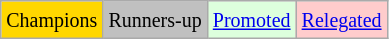<table class="wikitable">
<tr>
<td bgcolor=gold><small>Champions</small></td>
<td bgcolor=silver><small>Runners-up</small></td>
<td bgcolor="#DDFFDD"><small><a href='#'>Promoted</a></small></td>
<td bgcolor="#FFCCCC"><small><a href='#'>Relegated</a></small></td>
</tr>
</table>
